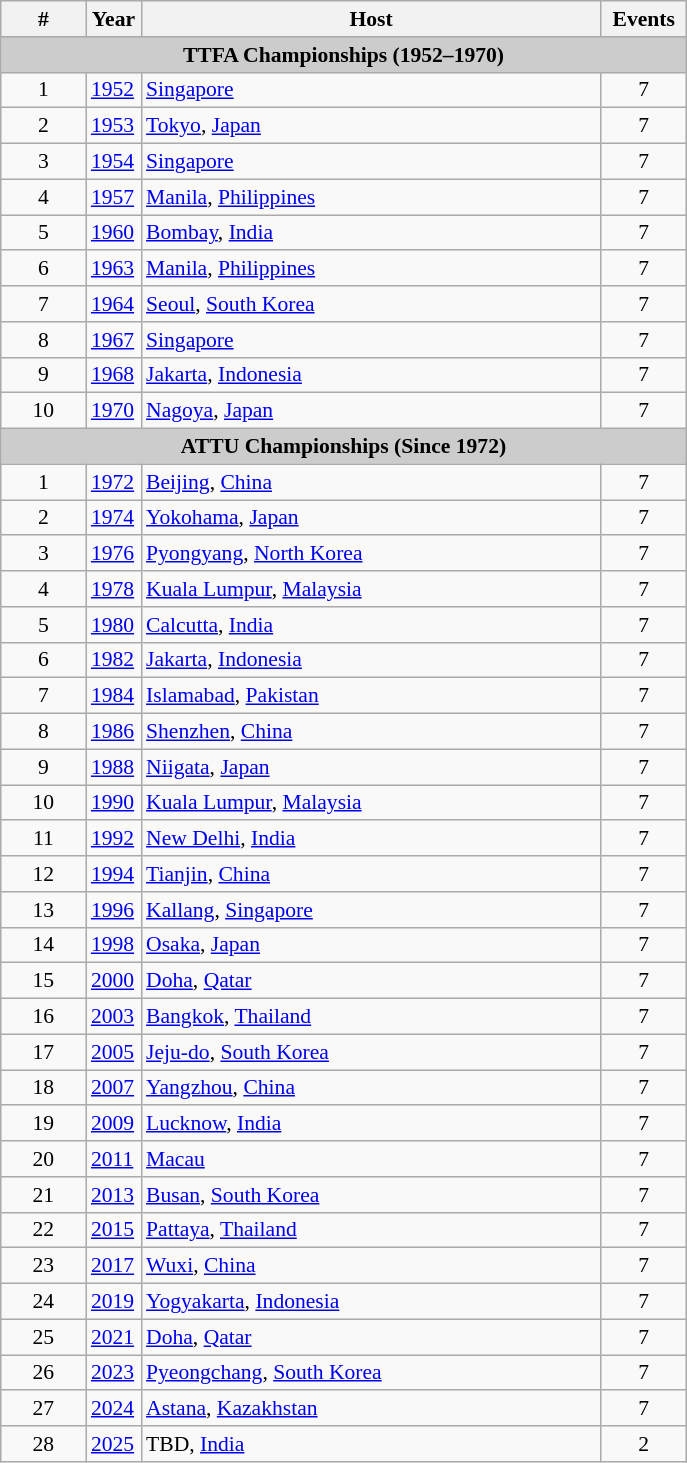<table class="wikitable" style="font-size:90%">
<tr>
<th width=50>#</th>
<th width=30>Year</th>
<th width=300>Host</th>
<th width=50>Events</th>
</tr>
<tr>
<td colspan="5" bgcolor="#cccccc"align=center><strong>TTFA Championships (1952–1970)</strong></td>
</tr>
<tr>
<td align=center>1</td>
<td><a href='#'>1952</a></td>
<td> <a href='#'>Singapore</a></td>
<td align=center>7</td>
</tr>
<tr>
<td align="center">2</td>
<td><a href='#'>1953</a></td>
<td> <a href='#'>Tokyo</a>, <a href='#'>Japan</a></td>
<td align="center">7</td>
</tr>
<tr>
<td align="center">3</td>
<td><a href='#'>1954</a></td>
<td> <a href='#'>Singapore</a></td>
<td align="center">7</td>
</tr>
<tr>
<td align="center">4</td>
<td><a href='#'>1957</a></td>
<td> <a href='#'>Manila</a>, <a href='#'>Philippines</a></td>
<td align="center">7</td>
</tr>
<tr>
<td align="center">5</td>
<td><a href='#'>1960</a></td>
<td> <a href='#'>Bombay</a>, <a href='#'>India</a></td>
<td align="center">7</td>
</tr>
<tr>
<td align="center">6</td>
<td><a href='#'>1963</a></td>
<td> <a href='#'>Manila</a>, <a href='#'>Philippines</a></td>
<td align="center">7</td>
</tr>
<tr>
<td align="center">7</td>
<td><a href='#'>1964</a></td>
<td> <a href='#'>Seoul</a>, <a href='#'>South Korea</a></td>
<td align="center">7</td>
</tr>
<tr>
<td align="center">8</td>
<td><a href='#'>1967</a></td>
<td> <a href='#'>Singapore</a></td>
<td align="center">7</td>
</tr>
<tr>
<td align="center">9</td>
<td><a href='#'>1968</a></td>
<td> <a href='#'>Jakarta</a>, <a href='#'>Indonesia</a></td>
<td align="center">7</td>
</tr>
<tr>
<td align="center">10</td>
<td><a href='#'>1970</a></td>
<td> <a href='#'>Nagoya</a>, <a href='#'>Japan</a></td>
<td align="center">7</td>
</tr>
<tr>
<td colspan="5" bgcolor="#cccccc"align=center><strong>ATTU Championships (Since 1972)</strong></td>
</tr>
<tr>
<td align="center">1</td>
<td><a href='#'>1972</a></td>
<td> <a href='#'>Beijing</a>, <a href='#'>China</a></td>
<td align="center">7</td>
</tr>
<tr>
<td align="center">2</td>
<td><a href='#'>1974</a></td>
<td> <a href='#'>Yokohama</a>, <a href='#'>Japan</a></td>
<td align="center">7</td>
</tr>
<tr>
<td align="center">3</td>
<td><a href='#'>1976</a></td>
<td> <a href='#'>Pyongyang</a>, <a href='#'>North Korea</a></td>
<td align="center">7</td>
</tr>
<tr>
<td align="center">4</td>
<td><a href='#'>1978</a></td>
<td> <a href='#'>Kuala Lumpur</a>, <a href='#'>Malaysia</a></td>
<td align="center">7</td>
</tr>
<tr>
<td align="center">5</td>
<td><a href='#'>1980</a></td>
<td> <a href='#'>Calcutta</a>, <a href='#'>India</a></td>
<td align="center">7</td>
</tr>
<tr>
<td align="center">6</td>
<td><a href='#'>1982</a></td>
<td> <a href='#'>Jakarta</a>, <a href='#'>Indonesia</a></td>
<td align="center">7</td>
</tr>
<tr>
<td align="center">7</td>
<td><a href='#'>1984</a></td>
<td> <a href='#'>Islamabad</a>, <a href='#'>Pakistan</a></td>
<td align="center">7</td>
</tr>
<tr>
<td align="center">8</td>
<td><a href='#'>1986</a></td>
<td> <a href='#'>Shenzhen</a>, <a href='#'>China</a></td>
<td align="center">7</td>
</tr>
<tr>
<td align="center">9</td>
<td><a href='#'>1988</a></td>
<td> <a href='#'>Niigata</a>, <a href='#'>Japan</a></td>
<td align="center">7</td>
</tr>
<tr>
<td align="center">10</td>
<td><a href='#'>1990</a></td>
<td> <a href='#'>Kuala Lumpur</a>, <a href='#'>Malaysia</a></td>
<td align="center">7</td>
</tr>
<tr>
<td align="center">11</td>
<td><a href='#'>1992</a></td>
<td> <a href='#'>New Delhi</a>, <a href='#'>India</a></td>
<td align="center">7</td>
</tr>
<tr>
<td align="center">12</td>
<td><a href='#'>1994</a></td>
<td> <a href='#'>Tianjin</a>, <a href='#'>China</a></td>
<td align="center">7</td>
</tr>
<tr>
<td align="center">13</td>
<td><a href='#'>1996</a></td>
<td> <a href='#'>Kallang</a>, <a href='#'>Singapore</a></td>
<td align="center">7</td>
</tr>
<tr>
<td align="center">14</td>
<td><a href='#'>1998</a></td>
<td> <a href='#'>Osaka</a>, <a href='#'>Japan</a></td>
<td align="center">7</td>
</tr>
<tr>
<td align="center">15</td>
<td><a href='#'>2000</a></td>
<td> <a href='#'>Doha</a>, <a href='#'>Qatar</a></td>
<td align="center">7</td>
</tr>
<tr>
<td align="center">16</td>
<td><a href='#'>2003</a></td>
<td> <a href='#'>Bangkok</a>, <a href='#'>Thailand</a></td>
<td align="center">7</td>
</tr>
<tr>
<td align="center">17</td>
<td><a href='#'>2005</a></td>
<td> <a href='#'>Jeju-do</a>, <a href='#'>South Korea</a></td>
<td align="center">7</td>
</tr>
<tr>
<td align="center">18</td>
<td><a href='#'>2007</a></td>
<td> <a href='#'>Yangzhou</a>, <a href='#'>China</a></td>
<td align="center">7</td>
</tr>
<tr>
<td align="center">19</td>
<td><a href='#'>2009</a></td>
<td> <a href='#'>Lucknow</a>, <a href='#'>India</a></td>
<td align="center">7</td>
</tr>
<tr>
<td align="center">20</td>
<td><a href='#'>2011</a></td>
<td> <a href='#'>Macau</a></td>
<td align="center">7</td>
</tr>
<tr>
<td align="center">21</td>
<td><a href='#'>2013</a></td>
<td> <a href='#'>Busan</a>, <a href='#'>South Korea</a></td>
<td align="center">7</td>
</tr>
<tr>
<td align="center">22</td>
<td><a href='#'>2015</a></td>
<td> <a href='#'>Pattaya</a>, <a href='#'>Thailand</a></td>
<td align="center">7</td>
</tr>
<tr>
<td align="center">23</td>
<td><a href='#'>2017</a></td>
<td> <a href='#'>Wuxi</a>, <a href='#'>China</a></td>
<td align="center">7</td>
</tr>
<tr>
<td align="center">24</td>
<td><a href='#'>2019</a></td>
<td> <a href='#'>Yogyakarta</a>, <a href='#'>Indonesia</a></td>
<td align="center">7</td>
</tr>
<tr>
<td align="center">25</td>
<td><a href='#'>2021</a></td>
<td> <a href='#'>Doha</a>, <a href='#'>Qatar</a></td>
<td align="center">7</td>
</tr>
<tr>
<td align="center">26</td>
<td><a href='#'>2023</a></td>
<td> <a href='#'>Pyeongchang</a>, <a href='#'>South Korea</a></td>
<td align="center">7</td>
</tr>
<tr>
<td align="center">27</td>
<td><a href='#'>2024</a></td>
<td> <a href='#'>Astana</a>, <a href='#'>Kazakhstan</a></td>
<td align="center">7</td>
</tr>
<tr>
<td align="center">28</td>
<td><a href='#'>2025</a></td>
<td> TBD, <a href='#'>India</a></td>
<td align="center">2</td>
</tr>
</table>
